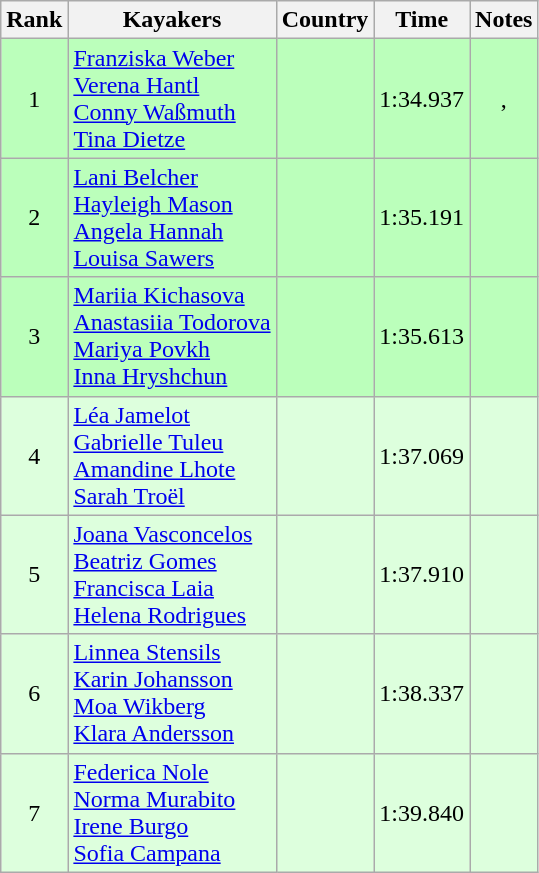<table class="wikitable" style="text-align:center">
<tr>
<th>Rank</th>
<th>Kayakers</th>
<th>Country</th>
<th>Time</th>
<th>Notes</th>
</tr>
<tr bgcolor=bbffbb>
<td>1</td>
<td align="left"><a href='#'>Franziska Weber</a><br><a href='#'>Verena Hantl</a><br><a href='#'>Conny Waßmuth</a><br><a href='#'>Tina Dietze</a></td>
<td align="left"></td>
<td>1:34.937</td>
<td>, <strong></strong></td>
</tr>
<tr bgcolor=bbffbb>
<td>2</td>
<td align="left"><a href='#'>Lani Belcher</a><br><a href='#'>Hayleigh Mason</a><br><a href='#'>Angela Hannah</a><br><a href='#'>Louisa Sawers</a></td>
<td align="left"></td>
<td>1:35.191</td>
<td></td>
</tr>
<tr bgcolor=bbffbb>
<td>3</td>
<td align="left"><a href='#'>Mariia Kichasova</a><br><a href='#'>Anastasiia Todorova</a><br><a href='#'>Mariya Povkh</a><br><a href='#'>Inna Hryshchun</a></td>
<td align="left"></td>
<td>1:35.613</td>
<td></td>
</tr>
<tr bgcolor=ddffdd>
<td>4</td>
<td align="left"><a href='#'>Léa Jamelot</a><br><a href='#'>Gabrielle Tuleu</a><br><a href='#'>Amandine Lhote</a><br><a href='#'>Sarah Troël</a></td>
<td align="left"></td>
<td>1:37.069</td>
<td></td>
</tr>
<tr bgcolor=ddffdd>
<td>5</td>
<td align="left"><a href='#'>Joana Vasconcelos</a><br><a href='#'>Beatriz Gomes</a><br><a href='#'>Francisca Laia</a><br><a href='#'>Helena Rodrigues</a></td>
<td align="left"></td>
<td>1:37.910</td>
<td></td>
</tr>
<tr bgcolor=ddffdd>
<td>6</td>
<td align="left"><a href='#'>Linnea Stensils</a><br><a href='#'>Karin Johansson</a><br><a href='#'>Moa Wikberg</a><br><a href='#'>Klara Andersson</a></td>
<td align="left"></td>
<td>1:38.337</td>
<td></td>
</tr>
<tr bgcolor=ddffdd>
<td>7</td>
<td align="left"><a href='#'>Federica Nole</a><br><a href='#'>Norma Murabito</a><br><a href='#'>Irene Burgo</a><br><a href='#'>Sofia Campana</a></td>
<td align="left"></td>
<td>1:39.840</td>
<td></td>
</tr>
</table>
